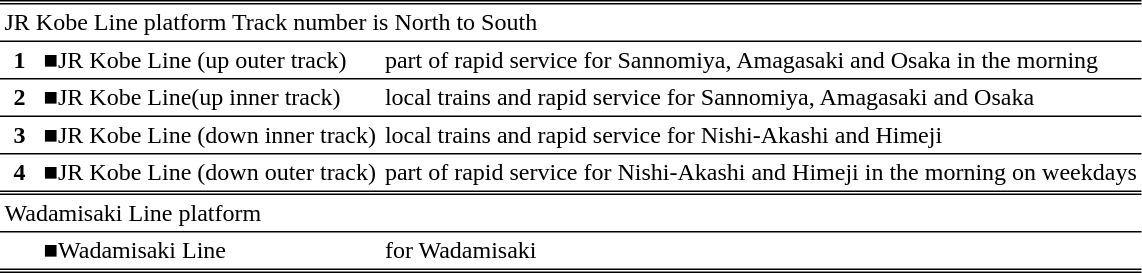<table border="1" cellspacing="0" cellpadding="3" frame="hsides" rules="rows" style="border-top:double 3px black;border-bottom:double 3px black;">
<tr>
<td colspan=3>JR Kobe Line platform Track number is North to South</td>
</tr>
<tr>
<th style="width:20px">1</th>
<td><span>■</span>JR Kobe Line (up outer track)</td>
<td>part of rapid service for Sannomiya, Amagasaki and Osaka in the morning</td>
</tr>
<tr>
<th>2</th>
<td><span>■</span>JR Kobe Line(up inner track)</td>
<td>local trains and rapid service for Sannomiya, Amagasaki and Osaka</td>
</tr>
<tr>
<th>3</th>
<td><span>■</span>JR Kobe Line (down inner track)</td>
<td>local trains and rapid service for Nishi-Akashi and Himeji</td>
</tr>
<tr>
<th>4</th>
<td><span>■</span>JR Kobe Line (down outer track)</td>
<td>part of rapid service for Nishi-Akashi and Himeji in the morning on weekdays</td>
</tr>
<tr>
<td style="border-top:double 3px black" colspan=3>Wadamisaki Line platform</td>
</tr>
<tr>
<th> </th>
<td><span>■</span>Wadamisaki Line</td>
<td>for Wadamisaki</td>
</tr>
</table>
